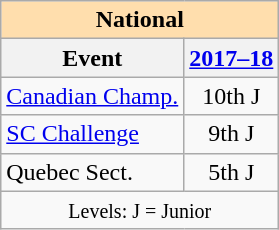<table class="wikitable" style="text-align:center">
<tr>
<th style="background-color: #ffdead; " colspan=3 align=center>National</th>
</tr>
<tr>
<th>Event</th>
<th><a href='#'>2017–18</a></th>
</tr>
<tr>
<td align=left><a href='#'>Canadian Champ.</a></td>
<td>10th J</td>
</tr>
<tr>
<td align=left><a href='#'>SC Challenge</a></td>
<td>9th J</td>
</tr>
<tr>
<td align=left>Quebec Sect.</td>
<td>5th J</td>
</tr>
<tr>
<td align=center colspan=3><small> Levels: J = Junior </small></td>
</tr>
</table>
